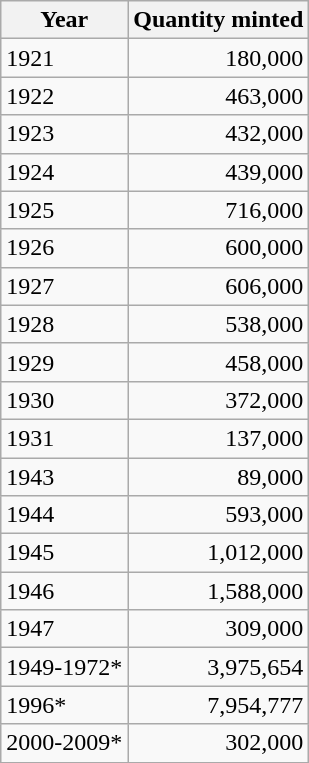<table class="wikitable">
<tr>
<th>Year</th>
<th>Quantity minted</th>
</tr>
<tr>
<td>1921</td>
<td align="right">180,000</td>
</tr>
<tr>
<td>1922</td>
<td align="right">463,000</td>
</tr>
<tr>
<td>1923</td>
<td align="right">432,000</td>
</tr>
<tr>
<td>1924</td>
<td align="right">439,000</td>
</tr>
<tr>
<td>1925</td>
<td align="right">716,000</td>
</tr>
<tr>
<td>1926</td>
<td align="right">600,000</td>
</tr>
<tr>
<td>1927</td>
<td align="right">606,000</td>
</tr>
<tr>
<td>1928</td>
<td align="right">538,000</td>
</tr>
<tr>
<td>1929</td>
<td align="right">458,000</td>
</tr>
<tr>
<td>1930</td>
<td align="right">372,000</td>
</tr>
<tr>
<td>1931</td>
<td align="right">137,000</td>
</tr>
<tr>
<td>1943</td>
<td align="right">89,000</td>
</tr>
<tr>
<td>1944</td>
<td align="right">593,000</td>
</tr>
<tr>
<td>1945</td>
<td align="right">1,012,000</td>
</tr>
<tr>
<td>1946</td>
<td align="right">1,588,000</td>
</tr>
<tr>
<td>1947</td>
<td align="right">309,000</td>
</tr>
<tr>
<td>1949-1972*</td>
<td align="right">3,975,654</td>
</tr>
<tr>
<td>1996*</td>
<td align="right">7,954,777</td>
</tr>
<tr>
<td>2000-2009*</td>
<td align="right">302,000</td>
</tr>
<tr>
</tr>
</table>
